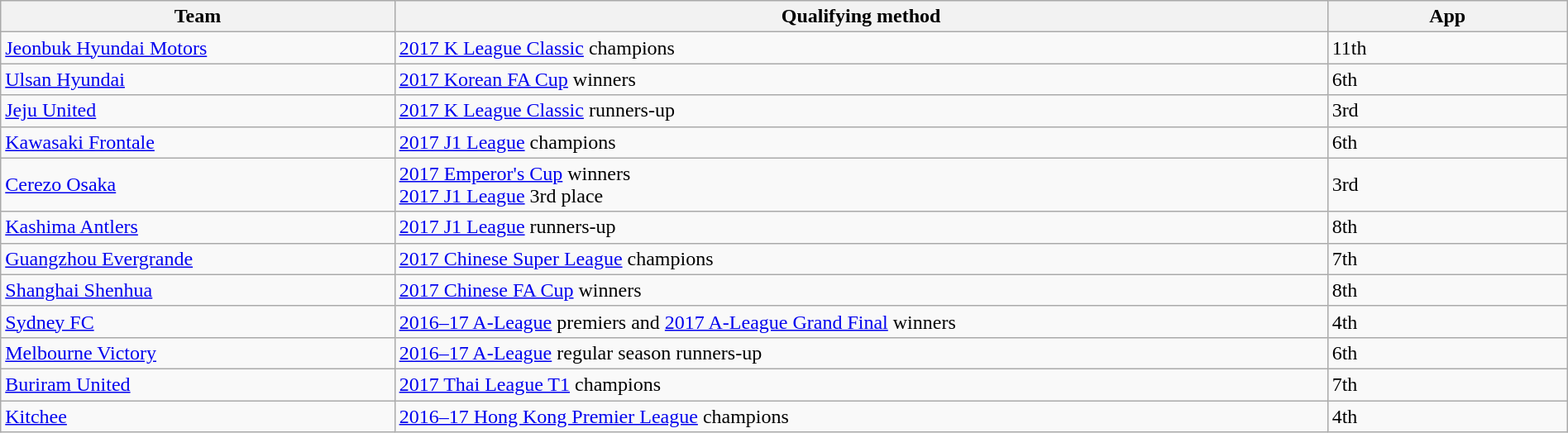<table class="wikitable" style="table-layout:fixed;width:100%;">
<tr>
<th width=25%>Team</th>
<th width=60%>Qualifying method</th>
<th width=15%>App </th>
</tr>
<tr>
<td> <a href='#'>Jeonbuk Hyundai Motors</a></td>
<td><a href='#'>2017 K League Classic</a> champions</td>
<td>11th </td>
</tr>
<tr>
<td> <a href='#'>Ulsan Hyundai</a></td>
<td><a href='#'>2017 Korean FA Cup</a> winners</td>
<td>6th </td>
</tr>
<tr>
<td> <a href='#'>Jeju United</a></td>
<td><a href='#'>2017 K League Classic</a> runners-up</td>
<td>3rd </td>
</tr>
<tr>
<td> <a href='#'>Kawasaki Frontale</a></td>
<td><a href='#'>2017 J1 League</a> champions</td>
<td>6th </td>
</tr>
<tr>
<td> <a href='#'>Cerezo Osaka</a></td>
<td><a href='#'>2017 Emperor's Cup</a> winners<br><a href='#'>2017 J1 League</a> 3rd place</td>
<td>3rd </td>
</tr>
<tr>
<td> <a href='#'>Kashima Antlers</a></td>
<td><a href='#'>2017 J1 League</a> runners-up</td>
<td>8th </td>
</tr>
<tr>
<td> <a href='#'>Guangzhou Evergrande</a></td>
<td><a href='#'>2017 Chinese Super League</a> champions</td>
<td>7th </td>
</tr>
<tr>
<td> <a href='#'>Shanghai Shenhua</a></td>
<td><a href='#'>2017 Chinese FA Cup</a> winners</td>
<td>8th </td>
</tr>
<tr>
<td> <a href='#'>Sydney FC</a></td>
<td><a href='#'>2016–17 A-League</a> premiers and <a href='#'>2017 A-League Grand Final</a> winners</td>
<td>4th </td>
</tr>
<tr>
<td> <a href='#'>Melbourne Victory</a></td>
<td><a href='#'>2016–17 A-League</a> regular season runners-up</td>
<td>6th </td>
</tr>
<tr>
<td> <a href='#'>Buriram United</a></td>
<td><a href='#'>2017 Thai League T1</a> champions</td>
<td>7th </td>
</tr>
<tr>
<td> <a href='#'>Kitchee</a></td>
<td><a href='#'>2016–17 Hong Kong Premier League</a> champions</td>
<td>4th </td>
</tr>
</table>
